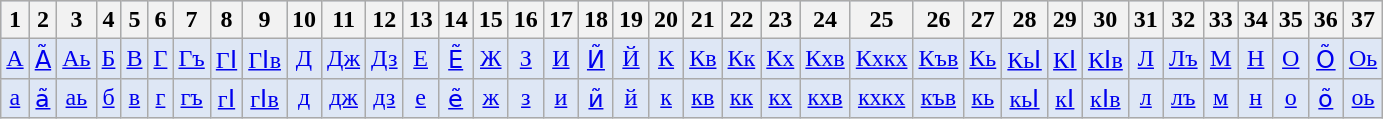<table class="wikitable">
<tr bgcolor="#BECFEB" valign=top>
<th>1</th>
<th>2</th>
<th>3</th>
<th>4</th>
<th>5</th>
<th>6</th>
<th>7</th>
<th>8</th>
<th>9</th>
<th>10</th>
<th>11</th>
<th>12</th>
<th>13</th>
<th>14</th>
<th>15</th>
<th>16</th>
<th>17</th>
<th>18</th>
<th>19</th>
<th>20</th>
<th>21</th>
<th>22</th>
<th>23</th>
<th>24</th>
<th>25</th>
<th>26</th>
<th>27</th>
<th>28</th>
<th>29</th>
<th>30</th>
<th>31</th>
<th>32</th>
<th>33</th>
<th>34</th>
<th>35</th>
<th>36</th>
<th>37</th>
</tr>
<tr bgcolor="#DEE7F5" valign=top align="center">
<td><a href='#'>А</a></td>
<td><a href='#'>А̃</a></td>
<td><a href='#'>Аь</a></td>
<td><a href='#'>Б</a></td>
<td><a href='#'>В</a></td>
<td><a href='#'>Г</a></td>
<td><a href='#'>Гъ</a></td>
<td><a href='#'>ГӀ</a></td>
<td><a href='#'>ГӀв</a></td>
<td><a href='#'>Д</a></td>
<td><a href='#'>Дж</a></td>
<td><a href='#'>Дз</a></td>
<td><a href='#'>Е</a></td>
<td><a href='#'>Е̃</a></td>
<td><a href='#'>Ж</a></td>
<td><a href='#'>З</a></td>
<td><a href='#'>И</a></td>
<td><a href='#'>И̃</a></td>
<td><a href='#'>Й</a></td>
<td><a href='#'>К</a></td>
<td><a href='#'>Кв</a></td>
<td><a href='#'>Кк</a></td>
<td><a href='#'>Кх</a></td>
<td><a href='#'>Кхв</a></td>
<td><a href='#'>Кхкх</a></td>
<td><a href='#'>Къв</a></td>
<td><a href='#'>Кь</a></td>
<td><a href='#'>КьӀ</a></td>
<td><a href='#'>КӀ</a></td>
<td><a href='#'>КӀв</a></td>
<td><a href='#'>Л</a></td>
<td><a href='#'>Лъ</a></td>
<td><a href='#'>М</a></td>
<td><a href='#'>Н</a></td>
<td><a href='#'>О</a></td>
<td><a href='#'>О̃</a></td>
<td><a href='#'>Оь</a></td>
</tr>
<tr bgcolor="#DEE7F5" valign=top align="center">
<td><a href='#'>а</a></td>
<td><a href='#'>а̃</a></td>
<td><a href='#'>аь</a></td>
<td><a href='#'>б</a></td>
<td><a href='#'>в</a></td>
<td><a href='#'>г</a></td>
<td><a href='#'>гъ</a></td>
<td><a href='#'>гӀ</a></td>
<td><a href='#'>гӀв</a></td>
<td><a href='#'>д</a></td>
<td><a href='#'>дж</a></td>
<td><a href='#'>дз</a></td>
<td><a href='#'>е</a></td>
<td><a href='#'>е̃</a></td>
<td><a href='#'>ж</a></td>
<td><a href='#'>з</a></td>
<td><a href='#'>и</a></td>
<td><a href='#'>и̃</a></td>
<td><a href='#'>й</a></td>
<td><a href='#'>к</a></td>
<td><a href='#'>кв</a></td>
<td><a href='#'>кк</a></td>
<td><a href='#'>кх</a></td>
<td><a href='#'>кхв</a></td>
<td><a href='#'>кхкх</a></td>
<td><a href='#'>къв</a></td>
<td><a href='#'>кь</a></td>
<td><a href='#'>кьӀ</a></td>
<td><a href='#'>кӀ</a></td>
<td><a href='#'>кӀв</a></td>
<td><a href='#'>л</a></td>
<td><a href='#'>лъ</a></td>
<td><a href='#'>м</a></td>
<td><a href='#'>н</a></td>
<td><a href='#'>о</a></td>
<td><a href='#'>о̃</a></td>
<td><a href='#'>оь</a></td>
</tr>
</table>
